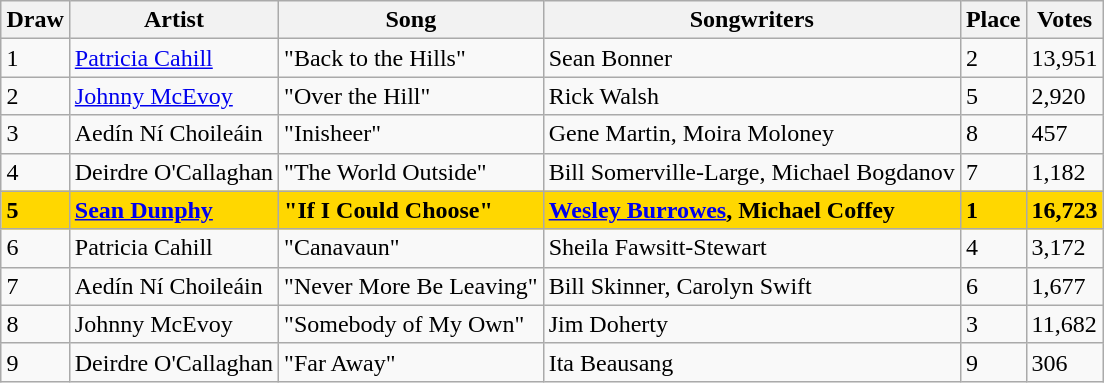<table class="sortable wikitable" style="margin: 1em auto 1em auto">
<tr>
<th>Draw</th>
<th>Artist</th>
<th>Song</th>
<th>Songwriters</th>
<th>Place</th>
<th>Votes</th>
</tr>
<tr>
<td>1</td>
<td><a href='#'>Patricia Cahill</a></td>
<td>"Back to the Hills"</td>
<td>Sean Bonner</td>
<td>2</td>
<td>13,951</td>
</tr>
<tr>
<td>2</td>
<td><a href='#'>Johnny McEvoy</a></td>
<td>"Over the Hill"</td>
<td>Rick Walsh</td>
<td>5</td>
<td>2,920</td>
</tr>
<tr>
<td>3</td>
<td>Aedín Ní Choileáin</td>
<td>"Inisheer"</td>
<td>Gene Martin, Moira Moloney</td>
<td>8</td>
<td>457</td>
</tr>
<tr>
<td>4</td>
<td>Deirdre O'Callaghan</td>
<td>"The World Outside"</td>
<td>Bill Somerville-Large, Michael Bogdanov</td>
<td>7</td>
<td>1,182</td>
</tr>
<tr bgcolor="gold">
<td><strong>5</strong></td>
<td><strong><a href='#'>Sean Dunphy</a></strong></td>
<td><strong>"If I Could Choose"</strong></td>
<td><strong><a href='#'>Wesley Burrowes</a>, Michael Coffey</strong></td>
<td><strong>1</strong></td>
<td><strong>16,723</strong></td>
</tr>
<tr>
<td>6</td>
<td>Patricia Cahill</td>
<td>"Canavaun"</td>
<td>Sheila Fawsitt-Stewart</td>
<td>4</td>
<td>3,172</td>
</tr>
<tr>
<td>7</td>
<td>Aedín Ní Choileáin</td>
<td>"Never More Be Leaving"</td>
<td>Bill Skinner, Carolyn Swift</td>
<td>6</td>
<td>1,677</td>
</tr>
<tr>
<td>8</td>
<td>Johnny McEvoy</td>
<td>"Somebody of My Own"</td>
<td>Jim Doherty</td>
<td>3</td>
<td>11,682</td>
</tr>
<tr>
<td>9</td>
<td>Deirdre O'Callaghan</td>
<td>"Far Away"</td>
<td>Ita Beausang</td>
<td>9</td>
<td>306</td>
</tr>
</table>
